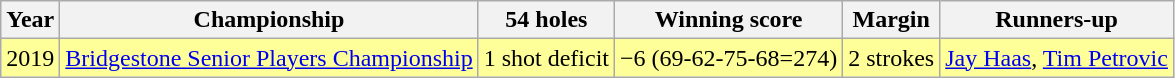<table class="wikitable">
<tr>
<th>Year</th>
<th>Championship</th>
<th>54 holes</th>
<th>Winning score</th>
<th>Margin</th>
<th>Runners-up</th>
</tr>
<tr style="background:#FFFF99;">
<td>2019</td>
<td><a href='#'>Bridgestone Senior Players Championship</a></td>
<td>1 shot deficit</td>
<td>−6 (69-62-75-68=274)</td>
<td>2 strokes</td>
<td> <a href='#'>Jay Haas</a>,  <a href='#'>Tim Petrovic</a></td>
</tr>
</table>
